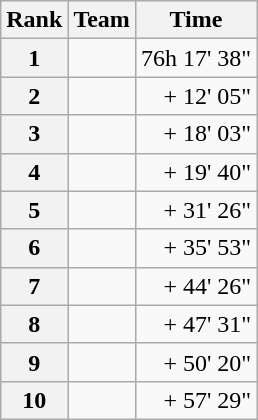<table class="wikitable">
<tr>
<th scope="col">Rank</th>
<th scope="col">Team</th>
<th scope="col">Time</th>
</tr>
<tr>
<th scope="row">1</th>
<td>  </td>
<td style="text-align:right;">76h 17' 38"</td>
</tr>
<tr>
<th scope="row">2</th>
<td> </td>
<td style="text-align:right;">+ 12' 05"</td>
</tr>
<tr>
<th scope="row">3</th>
<td> </td>
<td style="text-align:right;">+ 18' 03"</td>
</tr>
<tr>
<th scope="row">4</th>
<td> </td>
<td style="text-align:right;">+ 19' 40"</td>
</tr>
<tr>
<th scope="row">5</th>
<td> </td>
<td style="text-align:right;">+ 31' 26"</td>
</tr>
<tr>
<th scope="row">6</th>
<td> </td>
<td style="text-align:right;">+ 35' 53"</td>
</tr>
<tr>
<th scope="row">7</th>
<td> </td>
<td style="text-align:right;">+ 44' 26"</td>
</tr>
<tr>
<th scope="row">8</th>
<td> </td>
<td style="text-align:right;">+ 47' 31"</td>
</tr>
<tr>
<th scope="row">9</th>
<td> </td>
<td style="text-align:right;">+ 50' 20"</td>
</tr>
<tr>
<th scope="row">10</th>
<td> </td>
<td style="text-align:right;">+ 57' 29"</td>
</tr>
</table>
